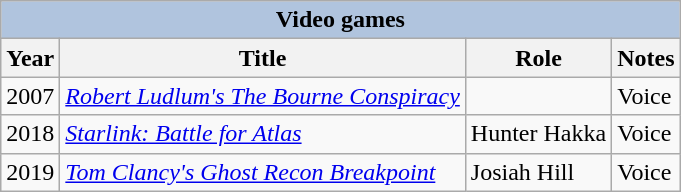<table class="wikitable sortable">
<tr>
<th colspan=4 style="background:#B0C4DE;">Video games</th>
</tr>
<tr>
<th>Year</th>
<th>Title</th>
<th>Role</th>
<th class="unsortable">Notes</th>
</tr>
<tr>
<td>2007</td>
<td><em><a href='#'>Robert Ludlum's The Bourne Conspiracy</a></em></td>
<td></td>
<td>Voice</td>
</tr>
<tr>
<td>2018</td>
<td><em><a href='#'>Starlink: Battle for Atlas</a></em></td>
<td>Hunter Hakka</td>
<td>Voice</td>
</tr>
<tr>
<td>2019</td>
<td><em><a href='#'>Tom Clancy's Ghost Recon Breakpoint</a></em></td>
<td>Josiah Hill</td>
<td>Voice</td>
</tr>
</table>
